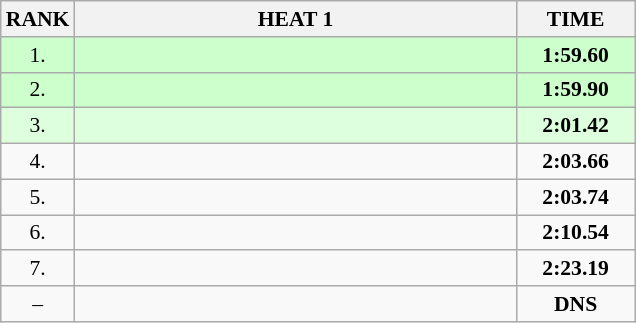<table class="wikitable" style="border-collapse: collapse; font-size: 90%;">
<tr>
<th>RANK</th>
<th style="width: 20em">HEAT 1</th>
<th style="width: 5em">TIME</th>
</tr>
<tr style="background:#ccffcc;">
<td align="center">1.</td>
<td></td>
<td align="center"><strong>1:59.60</strong></td>
</tr>
<tr style="background:#ccffcc;">
<td align="center">2.</td>
<td></td>
<td align="center"><strong>1:59.90</strong></td>
</tr>
<tr style="background:#ddffdd;">
<td align="center">3.</td>
<td></td>
<td align="center"><strong>2:01.42</strong></td>
</tr>
<tr>
<td align="center">4.</td>
<td></td>
<td align="center"><strong>2:03.66</strong></td>
</tr>
<tr>
<td align="center">5.</td>
<td></td>
<td align="center"><strong>2:03.74</strong></td>
</tr>
<tr>
<td align="center">6.</td>
<td></td>
<td align="center"><strong>2:10.54</strong></td>
</tr>
<tr>
<td align="center">7.</td>
<td></td>
<td align="center"><strong>2:23.19</strong></td>
</tr>
<tr>
<td align="center">–</td>
<td></td>
<td align="center"><strong>DNS</strong></td>
</tr>
</table>
